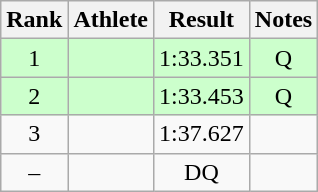<table class="wikitable" style="text-align:center">
<tr>
<th>Rank</th>
<th>Athlete</th>
<th>Result</th>
<th>Notes</th>
</tr>
<tr bgcolor=ccffcc>
<td>1</td>
<td align=left></td>
<td>1:33.351</td>
<td>Q</td>
</tr>
<tr bgcolor=ccffcc>
<td>2</td>
<td align=left></td>
<td>1:33.453</td>
<td>Q</td>
</tr>
<tr>
<td>3</td>
<td align=left></td>
<td>1:37.627</td>
<td></td>
</tr>
<tr>
<td>–</td>
<td align=left></td>
<td>DQ</td>
<td></td>
</tr>
</table>
